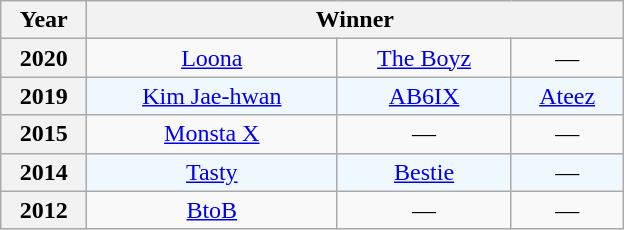<table class="wikitable plainrowheaders" style="text-align: center">
<tr>
<th scope="col" width="50">Year</th>
<th scope="col" width="350" colspan="3">Winner</th>
</tr>
<tr>
<th scope="row" style="text-align:center;">2020</th>
<td><a href='#'>Loona</a></td>
<td><a href='#'>The Boyz</a></td>
<td>—</td>
</tr>
<tr style="background:#F0F8FF">
<th scope="row" style="text-align:center;">2019</th>
<td><a href='#'>Kim Jae-hwan</a></td>
<td><a href='#'>AB6IX</a></td>
<td><a href='#'>Ateez</a></td>
</tr>
<tr>
<th scope="row" style="text-align:center;">2015</th>
<td><a href='#'>Monsta X</a></td>
<td>—</td>
<td>—</td>
</tr>
<tr style="background:#F0F8FF">
<th scope="row" style="text-align:center;">2014</th>
<td><a href='#'>Tasty</a></td>
<td><a href='#'>Bestie</a></td>
<td>—</td>
</tr>
<tr>
<th scope="row" style="text-align:center;">2012</th>
<td><a href='#'>BtoB</a></td>
<td>—</td>
<td>—</td>
</tr>
</table>
